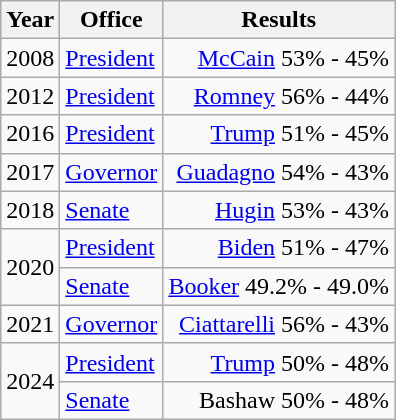<table class=wikitable>
<tr>
<th>Year</th>
<th>Office</th>
<th>Results</th>
</tr>
<tr>
<td>2008</td>
<td><a href='#'>President</a></td>
<td align="right" ><a href='#'>McCain</a> 53% - 45%</td>
</tr>
<tr>
<td>2012</td>
<td><a href='#'>President</a></td>
<td align="right" ><a href='#'>Romney</a> 56% - 44%</td>
</tr>
<tr>
<td>2016</td>
<td><a href='#'>President</a></td>
<td align="right" ><a href='#'>Trump</a> 51% - 45%</td>
</tr>
<tr>
<td>2017</td>
<td><a href='#'>Governor</a></td>
<td align="right" ><a href='#'>Guadagno</a> 54% - 43%</td>
</tr>
<tr>
<td>2018</td>
<td><a href='#'>Senate</a></td>
<td align="right" ><a href='#'>Hugin</a> 53% - 43%</td>
</tr>
<tr>
<td rowspan=2>2020</td>
<td><a href='#'>President</a></td>
<td align="right" ><a href='#'>Biden</a> 51% - 47%</td>
</tr>
<tr>
<td><a href='#'>Senate</a></td>
<td align="right" ><a href='#'>Booker</a> 49.2% - 49.0%</td>
</tr>
<tr>
<td>2021</td>
<td><a href='#'>Governor</a></td>
<td align="right" ><a href='#'>Ciattarelli</a> 56% - 43%</td>
</tr>
<tr>
<td rowspan=2>2024</td>
<td><a href='#'>President</a></td>
<td align="right" ><a href='#'>Trump</a> 50% - 48%</td>
</tr>
<tr>
<td><a href='#'>Senate</a></td>
<td align="right" >Bashaw 50% - 48%</td>
</tr>
</table>
